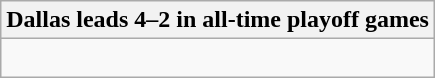<table class="wikitable collapsible collapsed">
<tr>
<th>Dallas leads 4–2 in all-time playoff games</th>
</tr>
<tr>
<td><br>




</td>
</tr>
</table>
